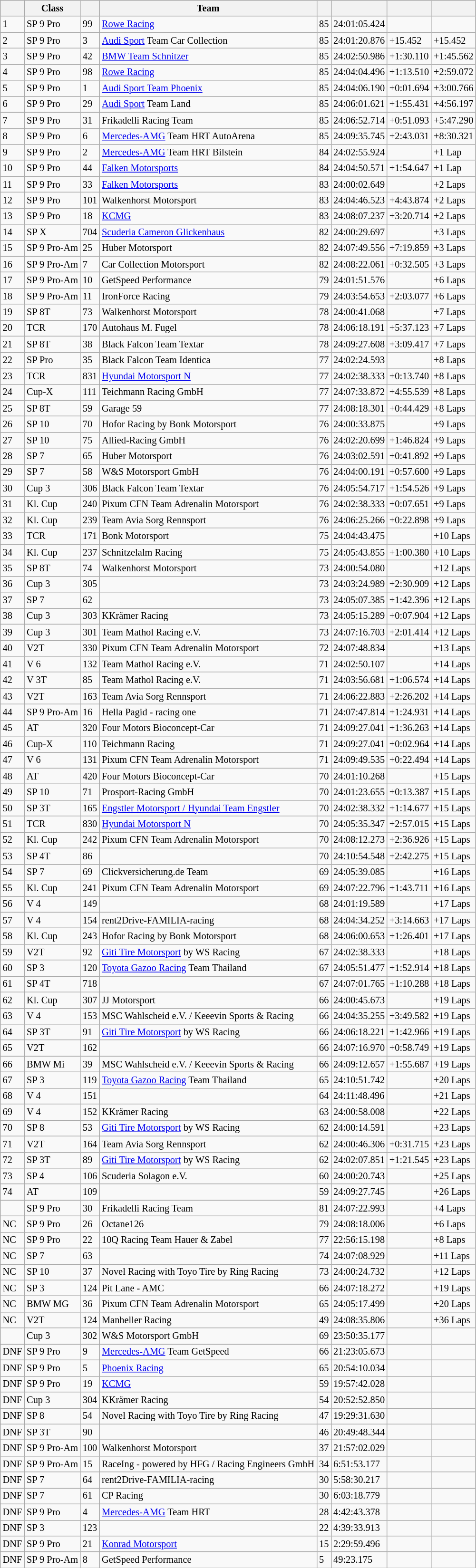<table class="wikitable" style="font-size: 85%;">
<tr>
<th scope="col"></th>
<th scope="col">Class</th>
<th scope="col"></th>
<th scope="col">Team</th>
<th scope="col"></th>
<th scope="col"></th>
<th scope="col"></th>
<th scope="col"></th>
</tr>
<tr>
<td>1</td>
<td>SP 9 Pro</td>
<td>99</td>
<td><a href='#'>Rowe Racing</a></td>
<td>85</td>
<td>24:01:05.424</td>
<td></td>
<td></td>
</tr>
<tr>
<td>2</td>
<td>SP 9 Pro</td>
<td>3</td>
<td><a href='#'>Audi Sport</a> Team Car Collection</td>
<td>85</td>
<td>24:01:20.876</td>
<td>+15.452</td>
<td>+15.452</td>
</tr>
<tr>
<td>3</td>
<td>SP 9 Pro</td>
<td>42</td>
<td><a href='#'>BMW Team Schnitzer</a></td>
<td>85</td>
<td>24:02:50.986</td>
<td>+1:30.110</td>
<td>+1:45.562</td>
</tr>
<tr>
<td>4</td>
<td>SP 9 Pro</td>
<td>98</td>
<td><a href='#'>Rowe Racing</a></td>
<td>85</td>
<td>24:04:04.496</td>
<td>+1:13.510</td>
<td>+2:59.072</td>
</tr>
<tr>
<td>5</td>
<td>SP 9 Pro</td>
<td>1</td>
<td><a href='#'>Audi Sport Team Phoenix</a></td>
<td>85</td>
<td>24:04:06.190</td>
<td>+0:01.694</td>
<td>+3:00.766</td>
</tr>
<tr>
<td>6</td>
<td>SP 9 Pro</td>
<td>29</td>
<td><a href='#'>Audi Sport</a> Team Land</td>
<td>85</td>
<td>24:06:01.621</td>
<td>+1:55.431</td>
<td>+4:56.197</td>
</tr>
<tr>
<td>7</td>
<td>SP 9 Pro</td>
<td>31</td>
<td>Frikadelli Racing Team</td>
<td>85</td>
<td>24:06:52.714</td>
<td>+0:51.093</td>
<td>+5:47.290</td>
</tr>
<tr>
<td>8</td>
<td>SP 9 Pro</td>
<td>6</td>
<td><a href='#'>Mercedes-AMG</a> Team HRT AutoArena</td>
<td>85</td>
<td>24:09:35.745</td>
<td>+2:43.031</td>
<td>+8:30.321</td>
</tr>
<tr>
<td>9</td>
<td>SP 9 Pro</td>
<td>2</td>
<td><a href='#'>Mercedes-AMG</a> Team HRT Bilstein</td>
<td>84</td>
<td>24:02:55.924</td>
<td></td>
<td>+1 Lap</td>
</tr>
<tr>
<td>10</td>
<td>SP 9 Pro</td>
<td>44</td>
<td><a href='#'>Falken Motorsports</a></td>
<td>84</td>
<td>24:04:50.571</td>
<td>+1:54.647</td>
<td>+1 Lap</td>
</tr>
<tr>
<td>11</td>
<td>SP 9 Pro</td>
<td>33</td>
<td><a href='#'>Falken Motorsports</a></td>
<td>83</td>
<td>24:00:02.649</td>
<td></td>
<td>+2 Laps</td>
</tr>
<tr>
<td>12</td>
<td>SP 9 Pro</td>
<td>101</td>
<td>Walkenhorst Motorsport</td>
<td>83</td>
<td>24:04:46.523</td>
<td>+4:43.874</td>
<td>+2 Laps</td>
</tr>
<tr>
<td>13</td>
<td>SP 9 Pro</td>
<td>18</td>
<td><a href='#'>KCMG</a></td>
<td>83</td>
<td>24:08:07.237</td>
<td>+3:20.714</td>
<td>+2 Laps</td>
</tr>
<tr>
<td>14</td>
<td>SP X</td>
<td>704</td>
<td><a href='#'>Scuderia Cameron Glickenhaus</a></td>
<td>82</td>
<td>24:00:29.697</td>
<td></td>
<td>+3 Laps</td>
</tr>
<tr>
<td>15</td>
<td>SP 9 Pro-Am</td>
<td>25</td>
<td>Huber Motorsport</td>
<td>82</td>
<td>24:07:49.556</td>
<td>+7:19.859</td>
<td>+3 Laps</td>
</tr>
<tr>
<td>16</td>
<td>SP 9 Pro-Am</td>
<td>7</td>
<td>Car Collection Motorsport</td>
<td>82</td>
<td>24:08:22.061</td>
<td>+0:32.505</td>
<td>+3 Laps</td>
</tr>
<tr>
<td>17</td>
<td>SP 9 Pro-Am</td>
<td>10</td>
<td>GetSpeed Performance</td>
<td>79</td>
<td>24:01:51.576</td>
<td></td>
<td>+6 Laps</td>
</tr>
<tr>
<td>18</td>
<td>SP 9 Pro-Am</td>
<td>11</td>
<td>IronForce Racing</td>
<td>79</td>
<td>24:03:54.653</td>
<td>+2:03.077</td>
<td>+6 Laps</td>
</tr>
<tr>
<td>19</td>
<td>SP 8T</td>
<td>73</td>
<td>Walkenhorst Motorsport</td>
<td>78</td>
<td>24:00:41.068</td>
<td></td>
<td>+7 Laps</td>
</tr>
<tr>
<td>20</td>
<td>TCR</td>
<td>170</td>
<td>Autohaus M. Fugel</td>
<td>78</td>
<td>24:06:18.191</td>
<td>+5:37.123</td>
<td>+7 Laps</td>
</tr>
<tr>
<td>21</td>
<td>SP 8T</td>
<td>38</td>
<td>Black Falcon Team Textar</td>
<td>78</td>
<td>24:09:27.608</td>
<td>+3:09.417</td>
<td>+7 Laps</td>
</tr>
<tr>
<td>22</td>
<td>SP Pro</td>
<td>35</td>
<td>Black Falcon Team Identica</td>
<td>77</td>
<td>24:02:24.593</td>
<td></td>
<td>+8 Laps</td>
</tr>
<tr>
<td>23</td>
<td>TCR</td>
<td>831</td>
<td><a href='#'>Hyundai Motorsport N</a></td>
<td>77</td>
<td>24:02:38.333</td>
<td>+0:13.740</td>
<td>+8 Laps</td>
</tr>
<tr>
<td>24</td>
<td>Cup-X</td>
<td>111</td>
<td>Teichmann Racing GmbH</td>
<td>77</td>
<td>24:07:33.872</td>
<td>+4:55.539</td>
<td>+8 Laps</td>
</tr>
<tr>
<td>25</td>
<td>SP 8T</td>
<td>59</td>
<td>Garage 59</td>
<td>77</td>
<td>24:08:18.301</td>
<td>+0:44.429</td>
<td>+8 Laps</td>
</tr>
<tr>
<td>26</td>
<td>SP 10</td>
<td>70</td>
<td>Hofor Racing by Bonk Motorsport</td>
<td>76</td>
<td>24:00:33.875</td>
<td></td>
<td>+9 Laps</td>
</tr>
<tr>
<td>27</td>
<td>SP 10</td>
<td>75</td>
<td>Allied-Racing GmbH</td>
<td>76</td>
<td>24:02:20.699</td>
<td>+1:46.824</td>
<td>+9 Laps</td>
</tr>
<tr>
<td>28</td>
<td>SP 7</td>
<td>65</td>
<td>Huber Motorsport</td>
<td>76</td>
<td>24:03:02.591</td>
<td>+0:41.892</td>
<td>+9 Laps</td>
</tr>
<tr>
<td>29</td>
<td>SP 7</td>
<td>58</td>
<td>W&S Motorsport GmbH</td>
<td>76</td>
<td>24:04:00.191</td>
<td>+0:57.600</td>
<td>+9 Laps</td>
</tr>
<tr>
<td>30</td>
<td>Cup 3</td>
<td>306</td>
<td>Black Falcon Team Textar</td>
<td>76</td>
<td>24:05:54.717</td>
<td>+1:54.526</td>
<td>+9 Laps</td>
</tr>
<tr>
<td>31</td>
<td>Kl. Cup</td>
<td>240</td>
<td>Pixum CFN Team Adrenalin Motorsport</td>
<td>76</td>
<td>24:02:38.333</td>
<td>+0:07.651</td>
<td>+9 Laps</td>
</tr>
<tr>
<td>32</td>
<td>Kl. Cup</td>
<td>239</td>
<td>Team Avia Sorg Rennsport</td>
<td>76</td>
<td>24:06:25.266</td>
<td>+0:22.898</td>
<td>+9 Laps</td>
</tr>
<tr>
<td>33</td>
<td>TCR</td>
<td>171</td>
<td>Bonk Motorsport</td>
<td>75</td>
<td>24:04:43.475</td>
<td></td>
<td>+10 Laps</td>
</tr>
<tr>
<td>34</td>
<td>Kl. Cup</td>
<td>237</td>
<td>Schnitzelalm Racing</td>
<td>75</td>
<td>24:05:43.855</td>
<td>+1:00.380</td>
<td>+10 Laps</td>
</tr>
<tr>
<td>35</td>
<td>SP 8T</td>
<td>74</td>
<td>Walkenhorst Motorsport</td>
<td>73</td>
<td>24:00:54.080</td>
<td></td>
<td>+12 Laps</td>
</tr>
<tr>
<td>36</td>
<td>Cup 3</td>
<td>305</td>
<td></td>
<td>73</td>
<td>24:03:24.989</td>
<td>+2:30.909</td>
<td>+12 Laps</td>
</tr>
<tr>
<td>37</td>
<td>SP 7</td>
<td>62</td>
<td></td>
<td>73</td>
<td>24:05:07.385</td>
<td>+1:42.396</td>
<td>+12 Laps</td>
</tr>
<tr>
<td>38</td>
<td>Cup 3</td>
<td>303</td>
<td>KKrämer Racing</td>
<td>73</td>
<td>24:05:15.289</td>
<td>+0:07.904</td>
<td>+12 Laps</td>
</tr>
<tr>
<td>39</td>
<td>Cup 3</td>
<td>301</td>
<td>Team Mathol Racing e.V.</td>
<td>73</td>
<td>24:07:16.703</td>
<td>+2:01.414</td>
<td>+12 Laps</td>
</tr>
<tr>
<td>40</td>
<td>V2T</td>
<td>330</td>
<td>Pixum CFN Team Adrenalin Motorsport</td>
<td>72</td>
<td>24:07:48.834</td>
<td></td>
<td>+13 Laps</td>
</tr>
<tr>
<td>41</td>
<td>V 6</td>
<td>132</td>
<td>Team Mathol Racing e.V.</td>
<td>71</td>
<td>24:02:50.107</td>
<td></td>
<td>+14 Laps</td>
</tr>
<tr>
<td>42</td>
<td>V 3T</td>
<td>85</td>
<td>Team Mathol Racing e.V.</td>
<td>71</td>
<td>24:03:56.681</td>
<td>+1:06.574</td>
<td>+14 Laps</td>
</tr>
<tr>
<td>43</td>
<td>V2T</td>
<td>163</td>
<td>Team Avia Sorg Rennsport</td>
<td>71</td>
<td>24:06:22.883</td>
<td>+2:26.202</td>
<td>+14 Laps</td>
</tr>
<tr>
<td>44</td>
<td>SP 9 Pro-Am</td>
<td>16</td>
<td>Hella Pagid - racing one</td>
<td>71</td>
<td>24:07:47.814</td>
<td>+1:24.931</td>
<td>+14 Laps</td>
</tr>
<tr>
<td>45</td>
<td>AT</td>
<td>320</td>
<td>Four Motors Bioconcept-Car</td>
<td>71</td>
<td>24:09:27.041</td>
<td>+1:36.263</td>
<td>+14 Laps</td>
</tr>
<tr>
<td>46</td>
<td>Cup-X</td>
<td>110</td>
<td>Teichmann Racing</td>
<td>71</td>
<td>24:09:27.041</td>
<td>+0:02.964</td>
<td>+14 Laps</td>
</tr>
<tr>
<td>47</td>
<td>V 6</td>
<td>131</td>
<td>Pixum CFN Team Adrenalin Motorsport</td>
<td>71</td>
<td>24:09:49.535</td>
<td>+0:22.494</td>
<td>+14 Laps</td>
</tr>
<tr>
<td>48</td>
<td>AT</td>
<td>420</td>
<td>Four Motors Bioconcept-Car</td>
<td>70</td>
<td>24:01:10.268</td>
<td></td>
<td>+15 Laps</td>
</tr>
<tr>
<td>49</td>
<td>SP 10</td>
<td>71</td>
<td>Prosport-Racing GmbH</td>
<td>70</td>
<td>24:01:23.655</td>
<td>+0:13.387</td>
<td>+15 Laps</td>
</tr>
<tr>
<td>50</td>
<td>SP 3T</td>
<td>165</td>
<td><a href='#'>Engstler Motorsport / Hyundai Team Engstler</a></td>
<td>70</td>
<td>24:02:38.332</td>
<td>+1:14.677</td>
<td>+15 Laps</td>
</tr>
<tr>
<td>51</td>
<td>TCR</td>
<td>830</td>
<td><a href='#'>Hyundai Motorsport N</a></td>
<td>70</td>
<td>24:05:35.347</td>
<td>+2:57.015</td>
<td>+15 Laps</td>
</tr>
<tr>
<td>52</td>
<td>Kl. Cup</td>
<td>242</td>
<td>Pixum CFN Team Adrenalin Motorsport</td>
<td>70</td>
<td>24:08:12.273</td>
<td>+2:36.926</td>
<td>+15 Laps</td>
</tr>
<tr>
<td>53</td>
<td>SP 4T</td>
<td>86</td>
<td></td>
<td>70</td>
<td>24:10:54.548</td>
<td>+2:42.275</td>
<td>+15 Laps</td>
</tr>
<tr>
<td>54</td>
<td>SP 7</td>
<td>69</td>
<td>Clickversicherung.de Team</td>
<td>69</td>
<td>24:05:39.085</td>
<td></td>
<td>+16 Laps</td>
</tr>
<tr>
<td>55</td>
<td>Kl. Cup</td>
<td>241</td>
<td>Pixum CFN Team Adrenalin Motorsport</td>
<td>69</td>
<td>24:07:22.796</td>
<td>+1:43.711</td>
<td>+16 Laps</td>
</tr>
<tr>
<td>56</td>
<td>V 4</td>
<td>149</td>
<td></td>
<td>68</td>
<td>24:01:19.589</td>
<td></td>
<td>+17 Laps</td>
</tr>
<tr>
<td>57</td>
<td>V 4</td>
<td>154</td>
<td>rent2Drive-FAMILIA-racing</td>
<td>68</td>
<td>24:04:34.252</td>
<td>+3:14.663</td>
<td>+17 Laps</td>
</tr>
<tr>
<td>58</td>
<td>Kl. Cup</td>
<td>243</td>
<td>Hofor Racing by Bonk Motorsport</td>
<td>68</td>
<td>24:06:00.653</td>
<td>+1:26.401</td>
<td>+17 Laps</td>
</tr>
<tr>
<td>59</td>
<td>V2T</td>
<td>92</td>
<td><a href='#'>Giti Tire Motorsport</a> by WS Racing</td>
<td>67</td>
<td>24:02:38.333</td>
<td></td>
<td>+18 Laps</td>
</tr>
<tr>
<td>60</td>
<td>SP 3</td>
<td>120</td>
<td><a href='#'>Toyota Gazoo Racing</a> Team Thailand</td>
<td>67</td>
<td>24:05:51.477</td>
<td>+1:52.914</td>
<td>+18 Laps</td>
</tr>
<tr>
<td>61</td>
<td>SP 4T</td>
<td>718</td>
<td></td>
<td>67</td>
<td>24:07:01.765</td>
<td>+1:10.288</td>
<td>+18 Laps</td>
</tr>
<tr>
<td>62</td>
<td>Kl. Cup</td>
<td>307</td>
<td>JJ Motorsport</td>
<td>66</td>
<td>24:00:45.673</td>
<td></td>
<td>+19 Laps</td>
</tr>
<tr>
<td>63</td>
<td>V 4</td>
<td>153</td>
<td>MSC Wahlscheid e.V. / Keeevin Sports & Racing</td>
<td>66</td>
<td>24:04:35.255</td>
<td>+3:49.582</td>
<td>+19 Laps</td>
</tr>
<tr>
<td>64</td>
<td>SP 3T</td>
<td>91</td>
<td><a href='#'>Giti Tire Motorsport</a> by WS Racing</td>
<td>66</td>
<td>24:06:18.221</td>
<td>+1:42.966</td>
<td>+19 Laps</td>
</tr>
<tr>
<td>65</td>
<td>V2T</td>
<td>162</td>
<td></td>
<td>66</td>
<td>24:07:16.970</td>
<td>+0:58.749</td>
<td>+19 Laps</td>
</tr>
<tr>
<td>66</td>
<td>BMW Mi</td>
<td>39</td>
<td>MSC Wahlscheid e.V. / Keeevin Sports & Racing</td>
<td>66</td>
<td>24:09:12.657</td>
<td>+1:55.687</td>
<td>+19 Laps</td>
</tr>
<tr>
<td>67</td>
<td>SP 3</td>
<td>119</td>
<td><a href='#'>Toyota Gazoo Racing</a> Team Thailand</td>
<td>65</td>
<td>24:10:51.742</td>
<td></td>
<td>+20 Laps</td>
</tr>
<tr>
<td>68</td>
<td>V 4</td>
<td>151</td>
<td></td>
<td>64</td>
<td>24:11:48.496</td>
<td></td>
<td>+21 Laps</td>
</tr>
<tr>
<td>69</td>
<td>V 4</td>
<td>152</td>
<td>KKrämer Racing</td>
<td>63</td>
<td>24:00:58.008</td>
<td></td>
<td>+22 Laps</td>
</tr>
<tr>
<td>70</td>
<td>SP 8</td>
<td>53</td>
<td><a href='#'>Giti Tire Motorsport</a> by WS Racing</td>
<td>62</td>
<td>24:00:14.591</td>
<td></td>
<td>+23 Laps</td>
</tr>
<tr>
<td>71</td>
<td>V2T</td>
<td>164</td>
<td>Team Avia Sorg Rennsport</td>
<td>62</td>
<td>24:00:46.306</td>
<td>+0:31.715</td>
<td>+23 Laps</td>
</tr>
<tr>
<td>72</td>
<td>SP 3T</td>
<td>89</td>
<td><a href='#'>Giti Tire Motorsport</a> by WS Racing</td>
<td>62</td>
<td>24:02:07.851</td>
<td>+1:21.545</td>
<td>+23 Laps</td>
</tr>
<tr>
<td>73</td>
<td>SP 4</td>
<td>106</td>
<td>Scuderia Solagon e.V.</td>
<td>60</td>
<td>24:00:20.743</td>
<td></td>
<td>+25 Laps</td>
</tr>
<tr>
<td>74</td>
<td>AT</td>
<td>109</td>
<td></td>
<td>59</td>
<td>24:09:27.745</td>
<td></td>
<td>+26 Laps</td>
</tr>
<tr>
<td></td>
<td>SP 9 Pro</td>
<td>30</td>
<td>Frikadelli Racing Team</td>
<td>81</td>
<td>24:07:22.993</td>
<td></td>
<td>+4 Laps</td>
</tr>
<tr>
<td>NC</td>
<td>SP 9 Pro</td>
<td>26</td>
<td>Octane126</td>
<td>79</td>
<td>24:08:18.006</td>
<td></td>
<td>+6 Laps</td>
</tr>
<tr>
<td>NC</td>
<td>SP 9 Pro</td>
<td>22</td>
<td>10Q Racing Team Hauer & Zabel</td>
<td>77</td>
<td>22:56:15.198</td>
<td></td>
<td>+8 Laps</td>
</tr>
<tr>
<td>NC</td>
<td>SP 7</td>
<td>63</td>
<td></td>
<td>74</td>
<td>24:07:08.929</td>
<td></td>
<td>+11 Laps</td>
</tr>
<tr>
<td>NC</td>
<td>SP 10</td>
<td>37</td>
<td>Novel Racing with Toyo Tire by Ring Racing</td>
<td>73</td>
<td>24:00:24.732</td>
<td></td>
<td>+12 Laps</td>
</tr>
<tr>
<td>NC</td>
<td>SP 3</td>
<td>124</td>
<td>Pit Lane - AMC</td>
<td>66</td>
<td>24:07:18.272</td>
<td></td>
<td>+19 Laps</td>
</tr>
<tr>
<td>NC</td>
<td>BMW MG</td>
<td>36</td>
<td>Pixum CFN Team Adrenalin Motorsport</td>
<td>65</td>
<td>24:05:17.499</td>
<td></td>
<td>+20 Laps</td>
</tr>
<tr>
<td>NC</td>
<td>V2T</td>
<td>124</td>
<td>Manheller Racing</td>
<td>49</td>
<td>24:08:35.806</td>
<td></td>
<td>+36 Laps</td>
</tr>
<tr>
<td></td>
<td>Cup 3</td>
<td>302</td>
<td>W&S Motorsport GmbH</td>
<td>69</td>
<td>23:50:35.177</td>
<td></td>
<td></td>
</tr>
<tr>
<td>DNF</td>
<td>SP 9 Pro</td>
<td>9</td>
<td><a href='#'>Mercedes-AMG</a> Team GetSpeed</td>
<td>66</td>
<td>21:23:05.673</td>
<td></td>
<td></td>
</tr>
<tr>
<td>DNF</td>
<td>SP 9 Pro</td>
<td>5</td>
<td><a href='#'>Phoenix Racing</a></td>
<td>65</td>
<td>20:54:10.034</td>
<td></td>
<td></td>
</tr>
<tr>
<td>DNF</td>
<td>SP 9 Pro</td>
<td>19</td>
<td><a href='#'>KCMG</a></td>
<td>59</td>
<td>19:57:42.028</td>
<td></td>
<td></td>
</tr>
<tr>
<td>DNF</td>
<td>Cup 3</td>
<td>304</td>
<td>KKrämer Racing</td>
<td>54</td>
<td>20:52:52.850</td>
<td></td>
<td></td>
</tr>
<tr>
<td>DNF</td>
<td>SP 8</td>
<td>54</td>
<td>Novel Racing with Toyo Tire by Ring Racing</td>
<td>47</td>
<td>19:29:31.630</td>
<td></td>
<td></td>
</tr>
<tr>
<td>DNF</td>
<td>SP 3T</td>
<td>90</td>
<td></td>
<td>46</td>
<td>20:49:48.344</td>
<td></td>
<td></td>
</tr>
<tr>
<td>DNF</td>
<td>SP 9 Pro-Am</td>
<td>100</td>
<td>Walkenhorst Motorsport</td>
<td>37</td>
<td>21:57:02.029</td>
<td></td>
<td></td>
</tr>
<tr>
<td>DNF</td>
<td>SP 9 Pro-Am</td>
<td>15</td>
<td>RaceIng - powered by HFG / Racing Engineers GmbH</td>
<td>34</td>
<td>6:51:53.177</td>
<td></td>
<td></td>
</tr>
<tr>
<td>DNF</td>
<td>SP 7</td>
<td>64</td>
<td>rent2Drive-FAMILIA-racing</td>
<td>30</td>
<td>5:58:30.217</td>
<td></td>
<td></td>
</tr>
<tr>
<td>DNF</td>
<td>SP 7</td>
<td>61</td>
<td>CP Racing</td>
<td>30</td>
<td>6:03:18.779</td>
<td></td>
<td></td>
</tr>
<tr>
<td>DNF</td>
<td>SP 9 Pro</td>
<td>4</td>
<td><a href='#'>Mercedes-AMG</a> Team HRT</td>
<td>28</td>
<td>4:42:43.378</td>
<td></td>
<td></td>
</tr>
<tr>
<td>DNF</td>
<td>SP 3</td>
<td>123</td>
<td></td>
<td>22</td>
<td>4:39:33.913</td>
<td></td>
<td></td>
</tr>
<tr>
<td>DNF</td>
<td>SP 9 Pro</td>
<td>21</td>
<td><a href='#'>Konrad Motorsport</a></td>
<td>15</td>
<td>2:29:59.496</td>
<td></td>
<td></td>
</tr>
<tr>
<td>DNF</td>
<td>SP 9 Pro-Am</td>
<td>8</td>
<td>GetSpeed Performance</td>
<td>5</td>
<td>49:23.175</td>
<td></td>
<td></td>
</tr>
</table>
